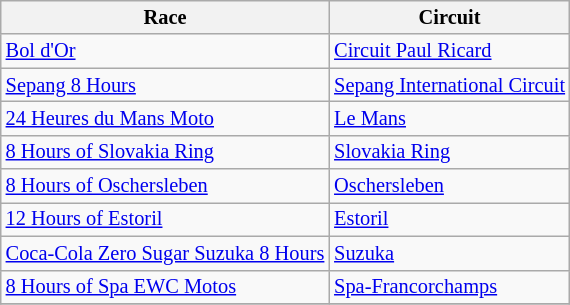<table class="wikitable" style="font-size: 85%;">
<tr>
<th>Race</th>
<th>Circuit</th>
</tr>
<tr>
<td><a href='#'>Bol d'Or</a></td>
<td> <a href='#'>Circuit Paul Ricard</a></td>
</tr>
<tr>
<td><a href='#'>Sepang 8 Hours</a></td>
<td> <a href='#'>Sepang International Circuit</a></td>
</tr>
<tr>
<td><a href='#'>24 Heures du Mans Moto</a></td>
<td> <a href='#'>Le Mans</a></td>
</tr>
<tr>
<td><a href='#'>8 Hours of Slovakia Ring</a></td>
<td> <a href='#'>Slovakia Ring</a></td>
</tr>
<tr>
<td><a href='#'>8 Hours of Oschersleben</a></td>
<td> <a href='#'>Oschersleben</a></td>
</tr>
<tr>
<td><a href='#'>12 Hours of Estoril</a></td>
<td> <a href='#'>Estoril</a></td>
</tr>
<tr>
<td><a href='#'>Coca-Cola Zero Sugar Suzuka 8 Hours</a></td>
<td> <a href='#'>Suzuka</a></td>
</tr>
<tr>
<td><a href='#'>8 Hours of Spa EWC Motos</a></td>
<td> <a href='#'>Spa-Francorchamps</a></td>
</tr>
<tr>
</tr>
</table>
